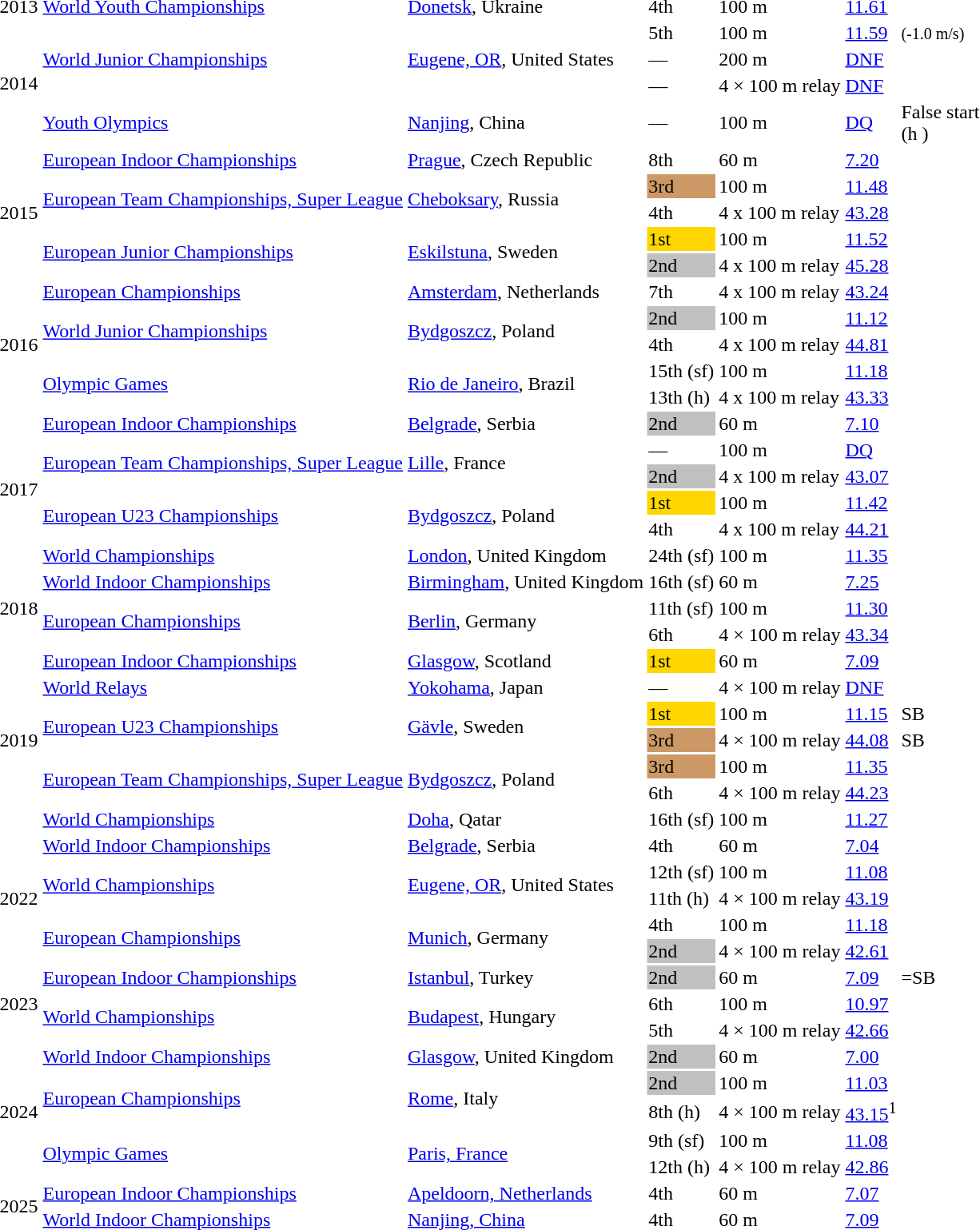<table>
<tr>
<td>2013</td>
<td><a href='#'>World Youth Championships</a></td>
<td><a href='#'>Donetsk</a>, Ukraine</td>
<td>4th</td>
<td>100 m</td>
<td><a href='#'>11.61</a></td>
<td></td>
</tr>
<tr>
<td rowspan=4>2014</td>
<td rowspan=3><a href='#'>World Junior Championships</a></td>
<td rowspan=3><a href='#'>Eugene, OR</a>, United States</td>
<td>5th</td>
<td>100 m</td>
<td><a href='#'>11.59</a></td>
<td><small>(-1.0 m/s)</small></td>
</tr>
<tr>
<td>—</td>
<td>200 m</td>
<td><a href='#'>DNF</a></td>
<td></td>
</tr>
<tr>
<td>—</td>
<td>4 × 100 m relay</td>
<td><a href='#'>DNF</a></td>
<td></td>
</tr>
<tr>
<td><a href='#'>Youth Olympics</a></td>
<td><a href='#'>Nanjing</a>, China</td>
<td>—</td>
<td>100 m</td>
<td><a href='#'>DQ</a></td>
<td>False start<br>(h )</td>
</tr>
<tr>
<td rowspan=5>2015</td>
<td><a href='#'>European Indoor Championships</a></td>
<td><a href='#'>Prague</a>, Czech Republic</td>
<td>8th</td>
<td>60 m</td>
<td><a href='#'>7.20</a></td>
<td><strong></strong></td>
</tr>
<tr>
<td rowspan=2><a href='#'>European Team Championships, Super League</a></td>
<td rowspan=2><a href='#'>Cheboksary</a>, Russia</td>
<td bgcolor=cc9966>3rd</td>
<td>100 m</td>
<td><a href='#'>11.48</a></td>
<td></td>
</tr>
<tr>
<td>4th</td>
<td>4 x 100 m relay</td>
<td><a href='#'>43.28</a></td>
<td></td>
</tr>
<tr>
<td rowspan=2><a href='#'>European Junior Championships</a></td>
<td rowspan=2><a href='#'>Eskilstuna</a>, Sweden</td>
<td bgcolor=gold>1st</td>
<td>100 m</td>
<td><a href='#'>11.52</a></td>
<td></td>
</tr>
<tr>
<td bgcolor=silver>2nd</td>
<td>4 x 100 m relay</td>
<td><a href='#'>45.28</a></td>
<td></td>
</tr>
<tr>
<td rowspan=5>2016</td>
<td><a href='#'>European Championships</a></td>
<td><a href='#'>Amsterdam</a>, Netherlands</td>
<td>7th</td>
<td>4 x 100 m relay</td>
<td><a href='#'>43.24</a></td>
<td></td>
</tr>
<tr>
<td rowspan=2><a href='#'>World Junior Championships</a></td>
<td rowspan=2><a href='#'>Bydgoszcz</a>, Poland</td>
<td bgcolor=silver>2nd</td>
<td>100 m</td>
<td><a href='#'>11.12</a></td>
<td></td>
</tr>
<tr>
<td>4th</td>
<td>4 x 100 m relay</td>
<td><a href='#'>44.81</a></td>
<td></td>
</tr>
<tr>
<td rowspan=2><a href='#'>Olympic Games</a></td>
<td rowspan=2><a href='#'>Rio de Janeiro</a>, Brazil</td>
<td>15th (sf)</td>
<td>100 m</td>
<td><a href='#'>11.18</a></td>
<td></td>
</tr>
<tr>
<td>13th (h)</td>
<td>4 x 100 m relay</td>
<td><a href='#'>43.33</a></td>
<td></td>
</tr>
<tr>
<td rowspan=6>2017</td>
<td><a href='#'>European Indoor Championships</a></td>
<td><a href='#'>Belgrade</a>, Serbia</td>
<td bgcolor=silver>2nd</td>
<td>60 m</td>
<td><a href='#'>7.10</a></td>
<td></td>
</tr>
<tr>
<td rowspan=2><a href='#'>European Team Championships, Super League</a></td>
<td rowspan=2><a href='#'>Lille</a>, France</td>
<td>—</td>
<td>100 m</td>
<td><a href='#'>DQ</a></td>
<td></td>
</tr>
<tr>
<td bgcolor=silver>2nd</td>
<td>4 x 100 m relay</td>
<td><a href='#'>43.07</a></td>
<td></td>
</tr>
<tr>
<td rowspan=2><a href='#'>European U23 Championships</a></td>
<td rowspan=2><a href='#'>Bydgoszcz</a>, Poland</td>
<td bgcolor=gold>1st</td>
<td>100 m</td>
<td><a href='#'>11.42</a></td>
<td></td>
</tr>
<tr>
<td>4th</td>
<td>4 x 100 m relay</td>
<td><a href='#'>44.21</a></td>
<td></td>
</tr>
<tr>
<td><a href='#'>World Championships</a></td>
<td><a href='#'>London</a>, United Kingdom</td>
<td>24th (sf)</td>
<td>100 m</td>
<td><a href='#'>11.35</a></td>
<td></td>
</tr>
<tr>
<td rowspan=3>2018</td>
<td><a href='#'>World Indoor Championships</a></td>
<td><a href='#'>Birmingham</a>, United Kingdom</td>
<td>16th (sf)</td>
<td>60 m</td>
<td><a href='#'>7.25</a></td>
<td></td>
</tr>
<tr>
<td rowspan=2><a href='#'>European Championships</a></td>
<td rowspan=2><a href='#'>Berlin</a>, Germany</td>
<td>11th (sf)</td>
<td>100 m</td>
<td><a href='#'>11.30</a></td>
<td></td>
</tr>
<tr>
<td>6th</td>
<td>4 × 100 m relay</td>
<td><a href='#'>43.34</a></td>
<td></td>
</tr>
<tr>
<td rowspan=7>2019</td>
<td><a href='#'>European Indoor Championships</a></td>
<td><a href='#'>Glasgow</a>, Scotland</td>
<td bgcolor=gold>1st</td>
<td>60 m</td>
<td><a href='#'>7.09</a></td>
<td></td>
</tr>
<tr>
<td><a href='#'>World Relays</a></td>
<td><a href='#'>Yokohama</a>, Japan</td>
<td>—</td>
<td>4 × 100 m relay</td>
<td><a href='#'>DNF</a></td>
<td></td>
</tr>
<tr>
<td rowspan=2><a href='#'>European U23 Championships</a></td>
<td rowspan=2><a href='#'>Gävle</a>, Sweden</td>
<td bgcolor=gold>1st</td>
<td>100 m</td>
<td><a href='#'>11.15</a></td>
<td>SB</td>
</tr>
<tr>
<td bgcolor=cc9966>3rd</td>
<td>4 × 100 m relay</td>
<td><a href='#'>44.08</a></td>
<td>SB</td>
</tr>
<tr>
<td rowspan=2><a href='#'>European Team Championships, Super League</a></td>
<td rowspan=2><a href='#'>Bydgoszcz</a>, Poland</td>
<td bgcolor=cc9966>3rd</td>
<td>100 m</td>
<td><a href='#'>11.35</a></td>
<td></td>
</tr>
<tr>
<td>6th</td>
<td>4 × 100 m relay</td>
<td><a href='#'>44.23</a></td>
<td></td>
</tr>
<tr>
<td><a href='#'>World Championships</a></td>
<td><a href='#'>Doha</a>, Qatar</td>
<td>16th (sf)</td>
<td>100 m</td>
<td><a href='#'>11.27</a></td>
<td></td>
</tr>
<tr>
<td rowspan=5>2022</td>
<td><a href='#'>World Indoor Championships</a></td>
<td><a href='#'>Belgrade</a>, Serbia</td>
<td>4th</td>
<td>60 m</td>
<td><a href='#'>7.04</a></td>
<td></td>
</tr>
<tr>
<td rowspan=2><a href='#'>World Championships</a></td>
<td rowspan=2><a href='#'>Eugene, OR</a>, United States</td>
<td>12th (sf)</td>
<td>100 m</td>
<td><a href='#'>11.08</a></td>
<td></td>
</tr>
<tr>
<td>11th (h)</td>
<td>4 × 100 m relay</td>
<td><a href='#'>43.19</a></td>
<td></td>
</tr>
<tr>
<td rowspan=2><a href='#'>European Championships</a></td>
<td rowspan=2><a href='#'>Munich</a>, Germany</td>
<td>4th</td>
<td>100 m</td>
<td><a href='#'>11.18</a></td>
<td></td>
</tr>
<tr>
<td bgcolor=silver>2nd</td>
<td>4 × 100 m relay</td>
<td><a href='#'>42.61</a></td>
<td></td>
</tr>
<tr>
<td rowspan=3>2023</td>
<td><a href='#'>European Indoor Championships</a></td>
<td><a href='#'>Istanbul</a>, Turkey</td>
<td bgcolor=silver>2nd</td>
<td>60 m</td>
<td><a href='#'>7.09</a></td>
<td>=SB</td>
</tr>
<tr>
<td rowspan=2><a href='#'>World Championships</a></td>
<td rowspan=2><a href='#'>Budapest</a>, Hungary</td>
<td>6th</td>
<td>100 m</td>
<td><a href='#'>10.97</a></td>
<td></td>
</tr>
<tr>
<td>5th</td>
<td>4 × 100 m relay</td>
<td><a href='#'>42.66</a></td>
<td></td>
</tr>
<tr>
<td rowspan=5>2024</td>
<td><a href='#'>World Indoor Championships</a></td>
<td><a href='#'>Glasgow</a>, United Kingdom</td>
<td bgcolor=silver>2nd</td>
<td>60 m</td>
<td><a href='#'>7.00</a></td>
<td></td>
</tr>
<tr>
<td rowspan=2><a href='#'>European Championships</a></td>
<td rowspan=2><a href='#'>Rome</a>, Italy</td>
<td bgcolor=silver>2nd</td>
<td>100 m</td>
<td><a href='#'>11.03</a></td>
<td></td>
</tr>
<tr>
<td>8th (h)</td>
<td>4 × 100 m relay</td>
<td><a href='#'>43.15</a><sup>1</sup></td>
<td></td>
</tr>
<tr>
<td rowspan=2><a href='#'>Olympic Games</a></td>
<td rowspan=2><a href='#'>Paris, France</a></td>
<td>9th (sf)</td>
<td>100 m</td>
<td><a href='#'>11.08</a></td>
<td></td>
</tr>
<tr>
<td>12th (h)</td>
<td>4 × 100 m relay</td>
<td><a href='#'>42.86</a></td>
<td></td>
</tr>
<tr>
<td rowspan=2>2025</td>
<td><a href='#'>European Indoor Championships</a></td>
<td><a href='#'>Apeldoorn, Netherlands</a></td>
<td>4th</td>
<td>60 m</td>
<td><a href='#'>7.07</a></td>
<td></td>
</tr>
<tr>
<td><a href='#'>World Indoor Championships</a></td>
<td><a href='#'>Nanjing, China</a></td>
<td>4th</td>
<td>60 m</td>
<td><a href='#'>7.09</a></td>
<td></td>
</tr>
</table>
